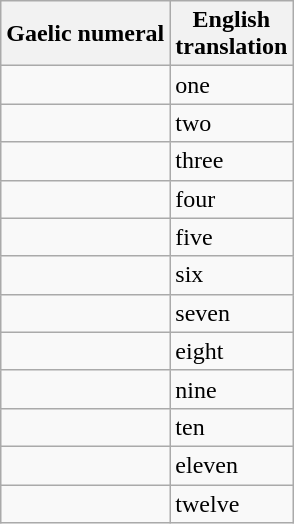<table class="wikitable">
<tr>
<th>Gaelic numeral</th>
<th>English<br>translation</th>
</tr>
<tr>
<td></td>
<td>one</td>
</tr>
<tr>
<td></td>
<td>two</td>
</tr>
<tr>
<td></td>
<td>three</td>
</tr>
<tr>
<td></td>
<td>four</td>
</tr>
<tr>
<td></td>
<td>five</td>
</tr>
<tr>
<td></td>
<td>six</td>
</tr>
<tr>
<td></td>
<td>seven</td>
</tr>
<tr>
<td></td>
<td>eight</td>
</tr>
<tr>
<td></td>
<td>nine</td>
</tr>
<tr>
<td></td>
<td>ten</td>
</tr>
<tr>
<td></td>
<td>eleven</td>
</tr>
<tr>
<td></td>
<td>twelve</td>
</tr>
</table>
